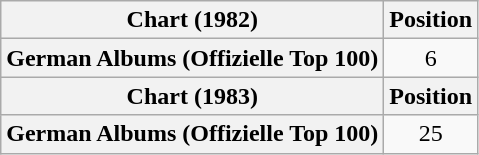<table class="wikitable plainrowheaders" style="text-align:center">
<tr>
<th scope="col">Chart (1982)</th>
<th scope="col">Position</th>
</tr>
<tr>
<th scope="row">German Albums (Offizielle Top 100)</th>
<td>6</td>
</tr>
<tr>
<th scope="col">Chart (1983)</th>
<th scope="col">Position</th>
</tr>
<tr>
<th scope="row">German Albums (Offizielle Top 100)</th>
<td>25</td>
</tr>
</table>
